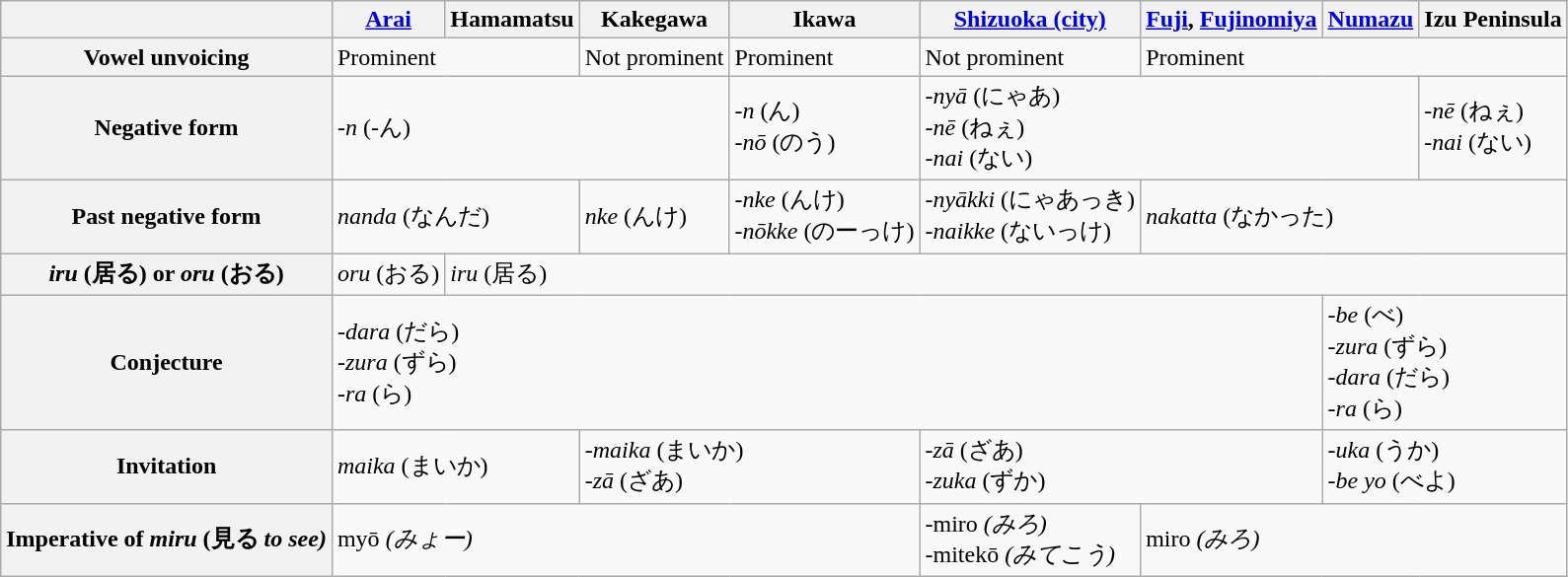<table class="wikitable">
<tr>
<th></th>
<th><a href='#'>Arai</a></th>
<th>Hamamatsu</th>
<th>Kakegawa</th>
<th>Ikawa</th>
<th><a href='#'>Shizuoka (city)</a></th>
<th><a href='#'>Fuji</a>, <a href='#'>Fujinomiya</a></th>
<th><a href='#'>Numazu</a></th>
<th>Izu Peninsula</th>
</tr>
<tr>
<th>Vowel unvoicing</th>
<td colspan="2">Prominent</td>
<td>Not prominent</td>
<td>Prominent</td>
<td>Not prominent</td>
<td colspan="3">Prominent</td>
</tr>
<tr>
<th>Negative form</th>
<td colspan="3">-<em>n</em> (-ん)</td>
<td>-<em>n</em> (ん)<br>-<em>nō</em> (のう)</td>
<td colspan="3">-<em>nyā</em> (にゃあ)<br>-<em>nē</em> (ねぇ)<br><em>-nai</em> (ない)</td>
<td>-<em>nē</em> (ねぇ)<br>-<em>nai</em> (ない)</td>
</tr>
<tr>
<th>Past negative form</th>
<td colspan="2"><em>nanda</em> (なんだ)</td>
<td><em>nke</em> (んけ)</td>
<td><em>-nke</em> (んけ)<br><em>-nōkke</em> (のーっけ)</td>
<td><em>-nyākki</em> (にゃあっき)<br>-<em>naikke</em> (ないっけ)</td>
<td colspan="3"><em>nakatta</em> (なかった)</td>
</tr>
<tr>
<th><em>iru</em> (居る) or <em>oru</em> (おる)</th>
<td><em>oru</em> (おる)</td>
<td colspan="7"><em>iru</em> (居る)</td>
</tr>
<tr>
<th>Conjecture</th>
<td colspan="6"><em>-dara</em> (だら)<br><em>-zura</em> (ずら)<br><em>-ra</em> (ら)</td>
<td colspan="2">-<em>be</em> (べ)<br>-<em>zura</em> (ずら)<br>-<em>dara</em> (だら)<br><em>-ra</em> (ら)</td>
</tr>
<tr>
<th>Invitation</th>
<td colspan="2"><em>maika</em> (まいか)</td>
<td colspan="2"><em>-maika</em> (まいか)<br><em>-zā</em> (ざあ)</td>
<td colspan="2"><em>-zā</em> (ざあ)<br>-<em>zuka</em> (ずか)</td>
<td colspan="2">-<em>uka</em> (うか)<br>-<em>be yo</em> (べよ)</td>
</tr>
<tr>
<th>Imperative of <em>miru</em> (見る <strong><em>to see<em>)<strong></th>
<td colspan="4"></em>myō<em> (みょー)</td>
<td></em>-miro<em> (みろ)<br></em>-mitekō<em> (みてこう)</td>
<td colspan="3"></em>miro<em> (みろ)</td>
</tr>
</table>
